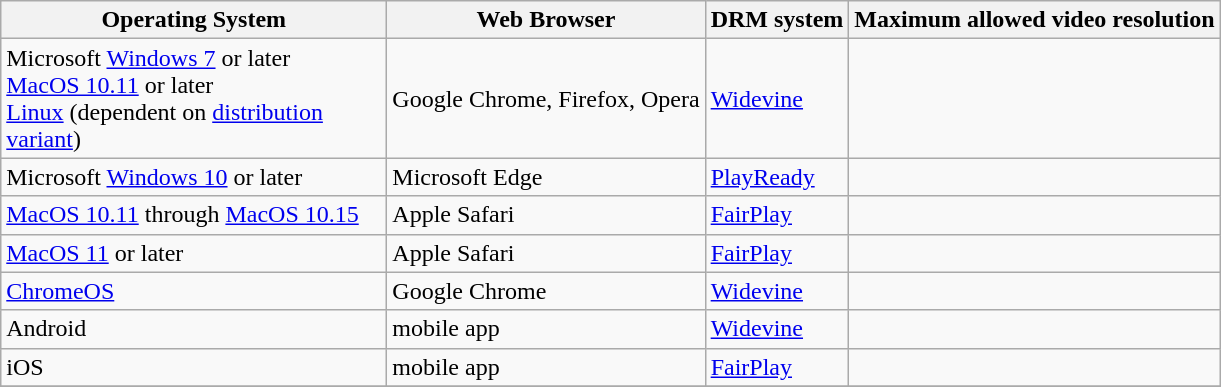<table class="wikitable sortable" style="text-align:left">
<tr>
<th style="width: 250px;">Operating System</th>
<th>Web Browser</th>
<th>DRM system</th>
<th>Maximum allowed video resolution</th>
</tr>
<tr>
<td>Microsoft <a href='#'>Windows 7</a> or later <br><a href='#'>MacOS 10.11</a> or later <br><a href='#'>Linux</a> (dependent on <a href='#'>distribution variant</a>)</td>
<td>Google Chrome, Firefox, Opera</td>
<td><a href='#'>Widevine</a></td>
<td></td>
</tr>
<tr>
<td>Microsoft <a href='#'>Windows 10</a> or later</td>
<td>Microsoft Edge</td>
<td><a href='#'>PlayReady</a></td>
<td></td>
</tr>
<tr>
<td><a href='#'>MacOS 10.11</a> through <a href='#'>MacOS 10.15</a></td>
<td>Apple Safari</td>
<td><a href='#'>FairPlay</a></td>
<td></td>
</tr>
<tr>
<td><a href='#'>MacOS 11</a> or later</td>
<td>Apple Safari</td>
<td><a href='#'>FairPlay</a></td>
<td></td>
</tr>
<tr>
<td><a href='#'>ChromeOS</a></td>
<td>Google Chrome</td>
<td><a href='#'>Widevine</a></td>
<td></td>
</tr>
<tr>
<td>Android</td>
<td>mobile app</td>
<td><a href='#'>Widevine</a></td>
<td> <br></td>
</tr>
<tr>
<td>iOS</td>
<td>mobile app</td>
<td><a href='#'>FairPlay</a></td>
<td></td>
</tr>
<tr>
</tr>
</table>
